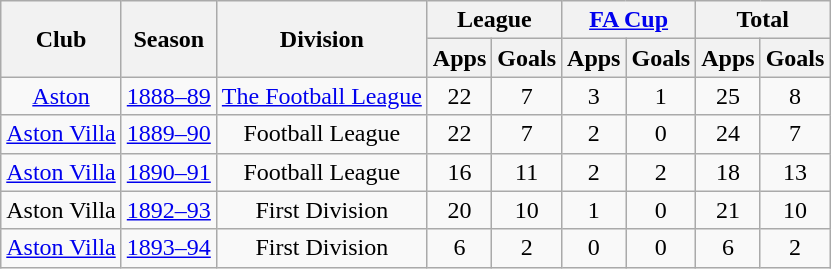<table class="wikitable" style="text-align:center;">
<tr>
<th rowspan="2">Club</th>
<th rowspan="2">Season</th>
<th rowspan="2">Division</th>
<th colspan="2">League</th>
<th colspan="2"><a href='#'>FA Cup</a></th>
<th colspan="2">Total</th>
</tr>
<tr>
<th>Apps</th>
<th>Goals</th>
<th>Apps</th>
<th>Goals</th>
<th>Apps</th>
<th>Goals</th>
</tr>
<tr>
<td><a href='#'>Aston</a></td>
<td><a href='#'>1888–89</a></td>
<td><a href='#'>The Football League</a></td>
<td>22</td>
<td>7</td>
<td>3</td>
<td>1</td>
<td>25</td>
<td>8</td>
</tr>
<tr>
<td><a href='#'>Aston Villa</a></td>
<td><a href='#'>1889–90</a></td>
<td>Football League</td>
<td>22</td>
<td>7</td>
<td>2</td>
<td>0</td>
<td>24</td>
<td>7</td>
</tr>
<tr>
<td><a href='#'>Aston Villa</a></td>
<td><a href='#'>1890–91</a></td>
<td>Football League</td>
<td>16</td>
<td>11</td>
<td>2</td>
<td>2</td>
<td>18</td>
<td>13</td>
</tr>
<tr>
<td>Aston Villa</td>
<td><a href='#'>1892–93</a></td>
<td>First Division</td>
<td>20</td>
<td>10</td>
<td>1</td>
<td>0</td>
<td>21</td>
<td>10</td>
</tr>
<tr>
<td><a href='#'>Aston Villa</a></td>
<td><a href='#'>1893–94</a></td>
<td>First Division</td>
<td>6</td>
<td>2</td>
<td>0</td>
<td>0</td>
<td>6</td>
<td>2</td>
</tr>
</table>
